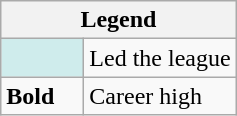<table class="wikitable mw-collapsible mw-collapsed">
<tr>
<th colspan="2">Legend</th>
</tr>
<tr>
<td style="background:#cfecec; width:3em;"></td>
<td>Led the league</td>
</tr>
<tr>
<td><strong>Bold</strong></td>
<td>Career high</td>
</tr>
</table>
